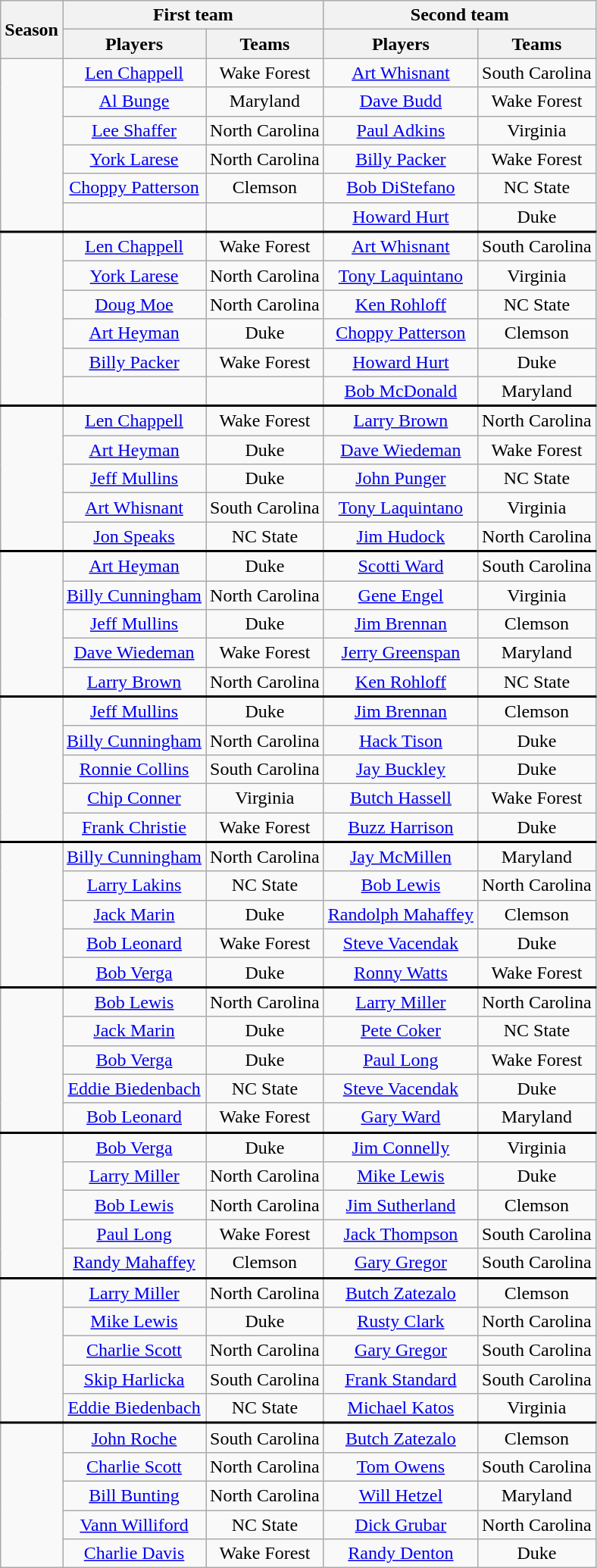<table class="wikitable" style="text-align:center">
<tr>
<th rowspan=2>Season</th>
<th colspan=2>First team</th>
<th colspan=2>Second team</th>
</tr>
<tr>
<th>Players</th>
<th>Teams</th>
<th>Players</th>
<th>Teams</th>
</tr>
<tr>
<td rowspan=6></td>
<td><a href='#'>Len Chappell</a></td>
<td>Wake Forest</td>
<td><a href='#'>Art Whisnant</a></td>
<td>South Carolina</td>
</tr>
<tr>
<td><a href='#'>Al Bunge</a></td>
<td>Maryland</td>
<td><a href='#'>Dave Budd</a></td>
<td>Wake Forest</td>
</tr>
<tr>
<td><a href='#'>Lee Shaffer</a></td>
<td>North Carolina</td>
<td><a href='#'>Paul Adkins</a></td>
<td>Virginia</td>
</tr>
<tr>
<td><a href='#'>York Larese</a></td>
<td>North Carolina</td>
<td><a href='#'>Billy Packer</a></td>
<td>Wake Forest</td>
</tr>
<tr>
<td><a href='#'>Choppy Patterson</a></td>
<td>Clemson</td>
<td><a href='#'>Bob DiStefano</a></td>
<td>NC State</td>
</tr>
<tr>
<td></td>
<td></td>
<td><a href='#'>Howard Hurt</a></td>
<td>Duke</td>
</tr>
<tr style="border-top:2px solid black">
<td rowspan=6></td>
<td><a href='#'>Len Chappell</a></td>
<td>Wake Forest</td>
<td><a href='#'>Art Whisnant</a></td>
<td>South Carolina</td>
</tr>
<tr>
<td><a href='#'>York Larese</a></td>
<td>North Carolina</td>
<td><a href='#'>Tony Laquintano</a></td>
<td>Virginia</td>
</tr>
<tr>
<td><a href='#'>Doug Moe</a></td>
<td>North Carolina</td>
<td><a href='#'>Ken Rohloff</a></td>
<td>NC State</td>
</tr>
<tr>
<td><a href='#'>Art Heyman</a></td>
<td>Duke</td>
<td><a href='#'>Choppy Patterson</a></td>
<td>Clemson</td>
</tr>
<tr>
<td><a href='#'>Billy Packer</a></td>
<td>Wake Forest</td>
<td><a href='#'>Howard Hurt</a></td>
<td>Duke</td>
</tr>
<tr>
<td></td>
<td></td>
<td><a href='#'>Bob McDonald</a></td>
<td>Maryland</td>
</tr>
<tr style="border-top:2px solid black">
<td rowspan=5></td>
<td><a href='#'>Len Chappell</a></td>
<td>Wake Forest</td>
<td><a href='#'>Larry Brown</a></td>
<td>North Carolina</td>
</tr>
<tr>
<td><a href='#'>Art Heyman</a></td>
<td>Duke</td>
<td><a href='#'>Dave Wiedeman</a></td>
<td>Wake Forest</td>
</tr>
<tr>
<td><a href='#'>Jeff Mullins</a></td>
<td>Duke</td>
<td><a href='#'>John Punger</a></td>
<td>NC State</td>
</tr>
<tr>
<td><a href='#'>Art Whisnant</a></td>
<td>South Carolina</td>
<td><a href='#'>Tony Laquintano</a></td>
<td>Virginia</td>
</tr>
<tr>
<td><a href='#'>Jon Speaks</a></td>
<td>NC State</td>
<td><a href='#'>Jim Hudock</a></td>
<td>North Carolina</td>
</tr>
<tr style="border-top:2px solid black">
<td rowspan=5></td>
<td><a href='#'>Art Heyman</a></td>
<td>Duke</td>
<td><a href='#'>Scotti Ward</a></td>
<td>South Carolina</td>
</tr>
<tr>
<td><a href='#'>Billy Cunningham</a></td>
<td>North Carolina</td>
<td><a href='#'>Gene Engel</a></td>
<td>Virginia</td>
</tr>
<tr>
<td><a href='#'>Jeff Mullins</a></td>
<td>Duke</td>
<td><a href='#'>Jim Brennan</a></td>
<td>Clemson</td>
</tr>
<tr>
<td><a href='#'>Dave Wiedeman</a></td>
<td>Wake Forest</td>
<td><a href='#'>Jerry Greenspan</a></td>
<td>Maryland</td>
</tr>
<tr>
<td><a href='#'>Larry Brown</a></td>
<td>North Carolina</td>
<td><a href='#'>Ken Rohloff</a></td>
<td>NC State</td>
</tr>
<tr style="border-top:2px solid black">
<td rowspan=5></td>
<td><a href='#'>Jeff Mullins</a></td>
<td>Duke</td>
<td><a href='#'>Jim Brennan</a></td>
<td>Clemson</td>
</tr>
<tr>
<td><a href='#'>Billy Cunningham</a></td>
<td>North Carolina</td>
<td><a href='#'>Hack Tison</a></td>
<td>Duke</td>
</tr>
<tr>
<td><a href='#'>Ronnie Collins</a></td>
<td>South Carolina</td>
<td><a href='#'>Jay Buckley</a></td>
<td>Duke</td>
</tr>
<tr>
<td><a href='#'>Chip Conner</a></td>
<td>Virginia</td>
<td><a href='#'>Butch Hassell</a></td>
<td>Wake Forest</td>
</tr>
<tr>
<td><a href='#'>Frank Christie</a></td>
<td>Wake Forest</td>
<td><a href='#'>Buzz Harrison</a></td>
<td>Duke</td>
</tr>
<tr style="border-top:2px solid black">
<td rowspan=5></td>
<td><a href='#'>Billy Cunningham</a></td>
<td>North Carolina</td>
<td><a href='#'>Jay McMillen</a></td>
<td>Maryland</td>
</tr>
<tr>
<td><a href='#'>Larry Lakins</a></td>
<td>NC State</td>
<td><a href='#'>Bob Lewis</a></td>
<td>North Carolina</td>
</tr>
<tr>
<td><a href='#'>Jack Marin</a></td>
<td>Duke</td>
<td><a href='#'>Randolph Mahaffey</a></td>
<td>Clemson</td>
</tr>
<tr>
<td><a href='#'>Bob Leonard</a></td>
<td>Wake Forest</td>
<td><a href='#'>Steve Vacendak</a></td>
<td>Duke</td>
</tr>
<tr>
<td><a href='#'>Bob Verga</a></td>
<td>Duke</td>
<td><a href='#'>Ronny Watts</a></td>
<td>Wake Forest</td>
</tr>
<tr style="border-top:2px solid black">
<td rowspan=5></td>
<td><a href='#'>Bob Lewis</a></td>
<td>North Carolina</td>
<td><a href='#'>Larry Miller</a></td>
<td>North Carolina</td>
</tr>
<tr>
<td><a href='#'>Jack Marin</a></td>
<td>Duke</td>
<td><a href='#'>Pete Coker</a></td>
<td>NC State</td>
</tr>
<tr>
<td><a href='#'>Bob Verga</a></td>
<td>Duke</td>
<td><a href='#'>Paul Long</a></td>
<td>Wake Forest</td>
</tr>
<tr>
<td><a href='#'>Eddie Biedenbach</a></td>
<td>NC State</td>
<td><a href='#'>Steve Vacendak</a></td>
<td>Duke</td>
</tr>
<tr>
<td><a href='#'>Bob Leonard</a></td>
<td>Wake Forest</td>
<td><a href='#'>Gary Ward</a></td>
<td>Maryland</td>
</tr>
<tr style="border-top:2px solid black">
<td rowspan=5></td>
<td><a href='#'>Bob Verga</a></td>
<td>Duke</td>
<td><a href='#'>Jim Connelly</a></td>
<td>Virginia</td>
</tr>
<tr>
<td><a href='#'>Larry Miller</a></td>
<td>North Carolina</td>
<td><a href='#'>Mike Lewis</a></td>
<td>Duke</td>
</tr>
<tr>
<td><a href='#'>Bob Lewis</a></td>
<td>North Carolina</td>
<td><a href='#'>Jim Sutherland</a></td>
<td>Clemson</td>
</tr>
<tr>
<td><a href='#'>Paul Long</a></td>
<td>Wake Forest</td>
<td><a href='#'>Jack Thompson</a></td>
<td>South Carolina</td>
</tr>
<tr>
<td><a href='#'>Randy Mahaffey</a></td>
<td>Clemson</td>
<td><a href='#'>Gary Gregor</a></td>
<td>South Carolina</td>
</tr>
<tr style="border-top:2px solid black">
<td rowspan=5></td>
<td><a href='#'>Larry Miller</a></td>
<td>North Carolina</td>
<td><a href='#'>Butch Zatezalo</a></td>
<td>Clemson</td>
</tr>
<tr>
<td><a href='#'>Mike Lewis</a></td>
<td>Duke</td>
<td><a href='#'>Rusty Clark</a></td>
<td>North Carolina</td>
</tr>
<tr>
<td><a href='#'>Charlie Scott</a></td>
<td>North Carolina</td>
<td><a href='#'>Gary Gregor</a></td>
<td>South Carolina</td>
</tr>
<tr>
<td><a href='#'>Skip Harlicka</a></td>
<td>South Carolina</td>
<td><a href='#'>Frank Standard</a></td>
<td>South Carolina</td>
</tr>
<tr>
<td><a href='#'>Eddie Biedenbach</a></td>
<td>NC State</td>
<td><a href='#'>Michael Katos</a></td>
<td>Virginia</td>
</tr>
<tr style="border-top:2px solid black">
<td rowspan=5></td>
<td><a href='#'>John Roche</a></td>
<td>South Carolina</td>
<td><a href='#'>Butch Zatezalo</a></td>
<td>Clemson</td>
</tr>
<tr>
<td><a href='#'>Charlie Scott</a></td>
<td>North Carolina</td>
<td><a href='#'>Tom Owens</a></td>
<td>South Carolina</td>
</tr>
<tr>
<td><a href='#'>Bill Bunting</a></td>
<td>North Carolina</td>
<td><a href='#'>Will Hetzel</a></td>
<td>Maryland</td>
</tr>
<tr>
<td><a href='#'>Vann Williford</a></td>
<td>NC State</td>
<td><a href='#'>Dick Grubar</a></td>
<td>North Carolina</td>
</tr>
<tr>
<td><a href='#'>Charlie Davis</a></td>
<td>Wake Forest</td>
<td><a href='#'>Randy Denton</a></td>
<td>Duke</td>
</tr>
</table>
